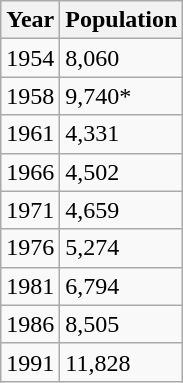<table class="wikitable">
<tr>
<th>Year</th>
<th>Population</th>
</tr>
<tr>
<td>1954</td>
<td>8,060</td>
</tr>
<tr>
<td>1958</td>
<td>9,740*</td>
</tr>
<tr>
<td>1961</td>
<td>4,331</td>
</tr>
<tr>
<td>1966</td>
<td>4,502</td>
</tr>
<tr>
<td>1971</td>
<td>4,659</td>
</tr>
<tr>
<td>1976</td>
<td>5,274</td>
</tr>
<tr>
<td>1981</td>
<td>6,794</td>
</tr>
<tr>
<td>1986</td>
<td>8,505</td>
</tr>
<tr>
<td>1991</td>
<td>11,828</td>
</tr>
</table>
